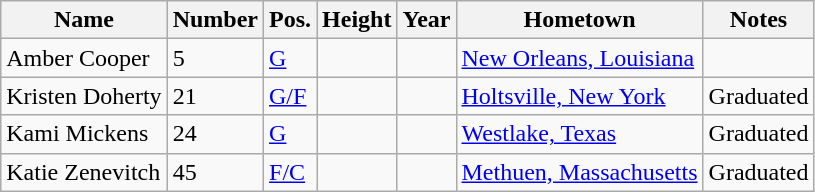<table class="wikitable sortable" border="1">
<tr>
<th>Name</th>
<th>Number</th>
<th>Pos.</th>
<th>Height</th>
<th>Year</th>
<th>Hometown</th>
<th class="unsortable">Notes</th>
</tr>
<tr>
<td>Amber Cooper</td>
<td>5</td>
<td><a href='#'>G</a></td>
<td></td>
<td></td>
<td><a href='#'>New Orleans, Louisiana</a></td>
<td></td>
</tr>
<tr>
<td>Kristen Doherty</td>
<td>21</td>
<td><a href='#'>G/F</a></td>
<td></td>
<td></td>
<td><a href='#'>Holtsville, New York</a></td>
<td>Graduated</td>
</tr>
<tr>
<td>Kami Mickens</td>
<td>24</td>
<td><a href='#'>G</a></td>
<td></td>
<td></td>
<td><a href='#'>Westlake, Texas</a></td>
<td>Graduated</td>
</tr>
<tr>
<td>Katie Zenevitch</td>
<td>45</td>
<td><a href='#'>F/C</a></td>
<td></td>
<td></td>
<td><a href='#'>Methuen, Massachusetts</a></td>
<td>Graduated</td>
</tr>
</table>
